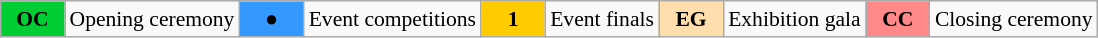<table class="wikitable" style="margin:0.5em auto; font-size:90%;position:relative;">
<tr>
<td style="width:2.5em; background:#0c3; text-align:center;"><strong>OC</strong></td>
<td>Opening ceremony</td>
<td style="width:2.5em; background:#39f; text-align:center;">●</td>
<td>Event competitions</td>
<td style="width:2.5em; background:#fc0; text-align:center;"><strong>1</strong></td>
<td>Event finals</td>
<td style="width:2.5em; background:#ffdead; text-align:center"><strong>EG</strong></td>
<td>Exhibition gala</td>
<td style="width:2.5em; background:#FF8888; text-align:center;"><strong>CC</strong></td>
<td>Closing ceremony</td>
</tr>
</table>
